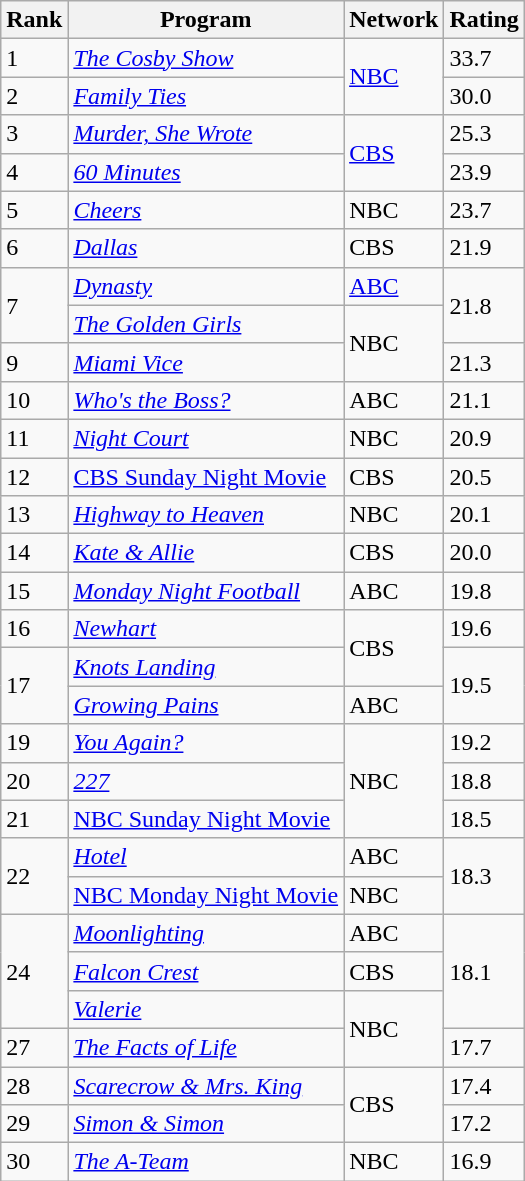<table class="wikitable">
<tr>
<th>Rank</th>
<th>Program</th>
<th>Network</th>
<th>Rating</th>
</tr>
<tr>
<td>1</td>
<td><em><a href='#'>The Cosby Show</a></em></td>
<td rowspan="2"><a href='#'>NBC</a></td>
<td>33.7</td>
</tr>
<tr>
<td>2</td>
<td><em><a href='#'>Family Ties</a></em></td>
<td>30.0</td>
</tr>
<tr>
<td>3</td>
<td><em><a href='#'>Murder, She Wrote</a></em></td>
<td rowspan="2"><a href='#'>CBS</a></td>
<td>25.3</td>
</tr>
<tr>
<td>4</td>
<td><em><a href='#'>60 Minutes</a></em></td>
<td>23.9</td>
</tr>
<tr>
<td>5</td>
<td><em><a href='#'>Cheers</a></em></td>
<td>NBC</td>
<td>23.7</td>
</tr>
<tr>
<td>6</td>
<td><em><a href='#'>Dallas</a></em></td>
<td>CBS</td>
<td>21.9</td>
</tr>
<tr>
<td rowspan="2">7</td>
<td><em><a href='#'>Dynasty</a></em></td>
<td><a href='#'>ABC</a></td>
<td rowspan="2">21.8</td>
</tr>
<tr>
<td><em><a href='#'>The Golden Girls</a></em></td>
<td rowspan="2">NBC</td>
</tr>
<tr>
<td>9</td>
<td><em><a href='#'>Miami Vice</a></em></td>
<td>21.3</td>
</tr>
<tr>
<td>10</td>
<td><em><a href='#'>Who's the Boss?</a></em></td>
<td>ABC</td>
<td>21.1</td>
</tr>
<tr>
<td>11</td>
<td><em><a href='#'>Night Court</a></em></td>
<td>NBC</td>
<td>20.9</td>
</tr>
<tr>
<td>12</td>
<td><a href='#'>CBS Sunday Night Movie</a></td>
<td>CBS</td>
<td>20.5</td>
</tr>
<tr>
<td>13</td>
<td><em><a href='#'>Highway to Heaven</a></em></td>
<td>NBC</td>
<td>20.1</td>
</tr>
<tr>
<td>14</td>
<td><em><a href='#'>Kate & Allie</a></em></td>
<td>CBS</td>
<td>20.0</td>
</tr>
<tr>
<td>15</td>
<td><em><a href='#'>Monday Night Football</a></em></td>
<td>ABC</td>
<td>19.8</td>
</tr>
<tr>
<td>16</td>
<td><em><a href='#'>Newhart</a></em></td>
<td rowspan="2">CBS</td>
<td>19.6</td>
</tr>
<tr>
<td rowspan="2">17</td>
<td><em><a href='#'>Knots Landing</a></em></td>
<td rowspan="2">19.5</td>
</tr>
<tr>
<td><em><a href='#'>Growing Pains</a></em></td>
<td>ABC</td>
</tr>
<tr>
<td>19</td>
<td><em><a href='#'>You Again?</a></em></td>
<td rowspan="3">NBC</td>
<td>19.2</td>
</tr>
<tr>
<td>20</td>
<td><em><a href='#'>227</a></em></td>
<td>18.8</td>
</tr>
<tr>
<td>21</td>
<td><a href='#'>NBC Sunday Night Movie</a></td>
<td>18.5</td>
</tr>
<tr>
<td rowspan="2">22</td>
<td><em><a href='#'>Hotel</a></em></td>
<td>ABC</td>
<td rowspan="2">18.3</td>
</tr>
<tr>
<td><a href='#'>NBC Monday Night Movie</a></td>
<td>NBC</td>
</tr>
<tr>
<td rowspan="3">24</td>
<td><em><a href='#'>Moonlighting</a></em></td>
<td>ABC</td>
<td rowspan="3">18.1</td>
</tr>
<tr>
<td><em><a href='#'>Falcon Crest</a></em></td>
<td>CBS</td>
</tr>
<tr>
<td><em><a href='#'>Valerie</a></em></td>
<td rowspan="2">NBC</td>
</tr>
<tr>
<td>27</td>
<td><em><a href='#'>The Facts of Life</a></em></td>
<td>17.7</td>
</tr>
<tr>
<td>28</td>
<td><em><a href='#'>Scarecrow & Mrs. King</a></em></td>
<td rowspan="2">CBS</td>
<td>17.4</td>
</tr>
<tr>
<td>29</td>
<td><em><a href='#'>Simon & Simon</a></em></td>
<td>17.2</td>
</tr>
<tr>
<td>30</td>
<td><em><a href='#'>The A-Team</a></em></td>
<td>NBC</td>
<td>16.9</td>
</tr>
</table>
